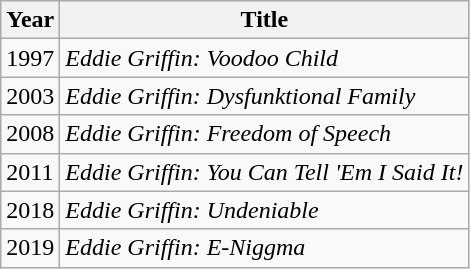<table class="wikitable sortable">
<tr>
<th>Year</th>
<th>Title</th>
</tr>
<tr>
<td>1997</td>
<td><em>Eddie Griffin: Voodoo Child</em></td>
</tr>
<tr>
<td>2003</td>
<td><em>Eddie Griffin: Dysfunktional Family</em></td>
</tr>
<tr>
<td>2008</td>
<td><em>Eddie Griffin: Freedom of Speech</em></td>
</tr>
<tr>
<td>2011</td>
<td><em>Eddie Griffin: You Can Tell 'Em I Said It!</em></td>
</tr>
<tr>
<td>2018</td>
<td><em>Eddie Griffin: Undeniable</em></td>
</tr>
<tr>
<td>2019</td>
<td><em>Eddie Griffin: E-Niggma</em></td>
</tr>
</table>
